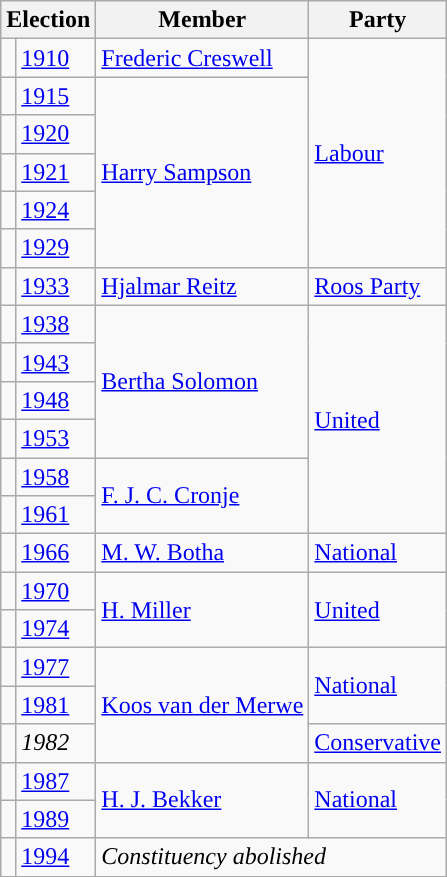<table class="wikitable">
<tr>
<th colspan="2">Election</th>
<th>Member</th>
<th>Party</th>
</tr>
<tr>
<td style="background-color: "></td>
<td><a href='#'>1910</a></td>
<td><a href='#'>Frederic Creswell</a></td>
<td rowspan="6"><a href='#'>Labour</a></td>
</tr>
<tr>
<td style="background-color: "></td>
<td><a href='#'>1915</a></td>
<td rowspan="5"><a href='#'>Harry Sampson</a></td>
</tr>
<tr>
<td style="background-color: "></td>
<td><a href='#'>1920</a></td>
</tr>
<tr>
<td style="background-color: "></td>
<td><a href='#'>1921</a></td>
</tr>
<tr>
<td style="background-color: "></td>
<td><a href='#'>1924</a></td>
</tr>
<tr>
<td style="background-color: "></td>
<td><a href='#'>1929</a></td>
</tr>
<tr>
<td style="background-color: "></td>
<td><a href='#'>1933</a></td>
<td><a href='#'>Hjalmar Reitz</a></td>
<td><a href='#'>Roos Party</a></td>
</tr>
<tr>
<td style="background-color: "></td>
<td><a href='#'>1938</a></td>
<td rowspan="4"><a href='#'>Bertha Solomon</a></td>
<td rowspan="6"><a href='#'>United</a></td>
</tr>
<tr>
<td style="background-color: "></td>
<td><a href='#'>1943</a></td>
</tr>
<tr>
<td style="background-color: "></td>
<td><a href='#'>1948</a></td>
</tr>
<tr>
<td style="background-color: "></td>
<td><a href='#'>1953</a></td>
</tr>
<tr>
<td style="background-color: "></td>
<td><a href='#'>1958</a></td>
<td rowspan="2"><a href='#'>F. J. C. Cronje</a></td>
</tr>
<tr>
<td style="background-color: "></td>
<td><a href='#'>1961</a></td>
</tr>
<tr>
<td style="background-color: "></td>
<td><a href='#'>1966</a></td>
<td><a href='#'>M. W. Botha</a></td>
<td><a href='#'>National</a></td>
</tr>
<tr>
<td style="background-color: "></td>
<td><a href='#'>1970</a></td>
<td rowspan="2"><a href='#'>H. Miller</a></td>
<td rowspan="2"><a href='#'>United</a></td>
</tr>
<tr>
<td style="background-color: "></td>
<td><a href='#'>1974</a></td>
</tr>
<tr>
<td style="background-color: "></td>
<td><a href='#'>1977</a></td>
<td rowspan="3"><a href='#'>Koos van der Merwe</a></td>
<td rowspan="2"><a href='#'>National</a></td>
</tr>
<tr>
<td style="background-color: "></td>
<td><a href='#'>1981</a></td>
</tr>
<tr>
<td style="background-color: "></td>
<td><em>1982</em></td>
<td><a href='#'>Conservative</a></td>
</tr>
<tr>
<td style="background-color: "></td>
<td><a href='#'>1987</a></td>
<td rowspan="2"><a href='#'>H. J. Bekker</a></td>
<td rowspan="2"><a href='#'>National</a></td>
</tr>
<tr>
<td style="background-color: "></td>
<td><a href='#'>1989</a></td>
</tr>
<tr>
<td style="background-color: "></td>
<td><a href='#'>1994</a></td>
<td colspan="2"><em>Constituency abolished</em></td>
</tr>
<tr>
</tr>
</table>
